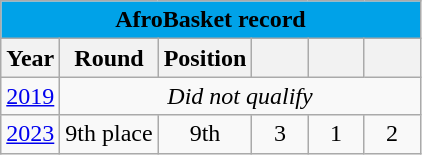<table class="wikitable" style="text-align:center;">
<tr>
<th colspan="6" style="background:#00a2e8; color:black;">AfroBasket record</th>
</tr>
<tr>
<th>Year</th>
<th>Round</th>
<th>Position</th>
<th width="30"></th>
<th width="30"></th>
<th width="30"></th>
</tr>
<tr>
<td> <a href='#'>2019</a></td>
<td colspan="5"><em>Did not qualify</em></td>
</tr>
<tr>
<td> <a href='#'>2023</a></td>
<td>9th place</td>
<td>9th</td>
<td>3</td>
<td>1</td>
<td>2</td>
</tr>
</table>
